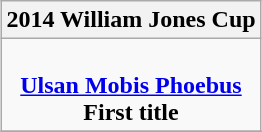<table class="wikitable" style="text-align: center; margin: 0 auto;">
<tr>
<th>2014 William Jones Cup</th>
</tr>
<tr>
<td> <br> <strong><a href='#'>Ulsan Mobis Phoebus</a></strong> <br> <strong>First title</strong></td>
</tr>
<tr>
</tr>
</table>
